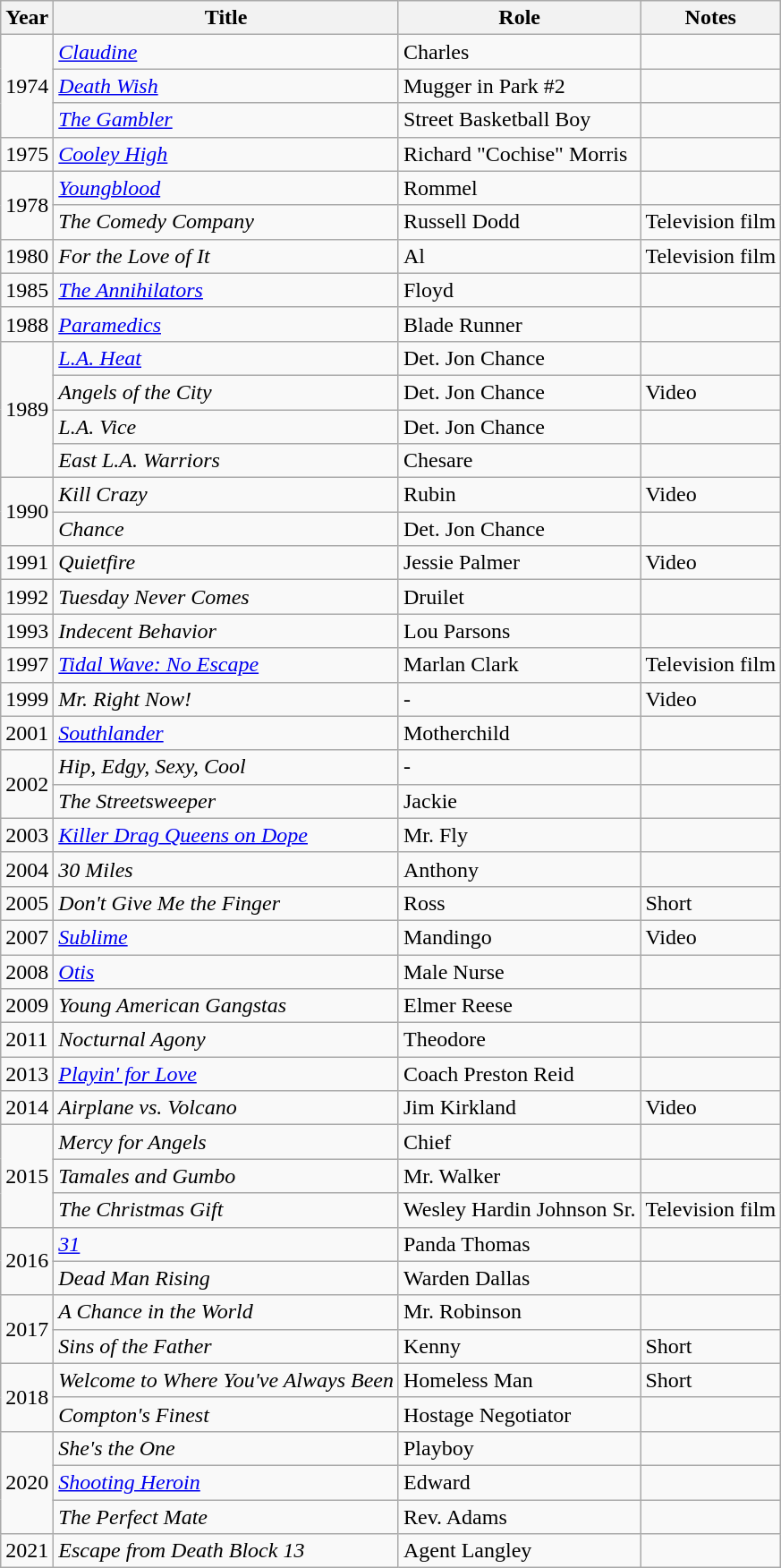<table class = "wikitable sortable">
<tr>
<th>Year</th>
<th>Title</th>
<th>Role</th>
<th class = "unsortable">Notes</th>
</tr>
<tr>
<td rowspan=3>1974</td>
<td><em><a href='#'>Claudine</a></em></td>
<td>Charles</td>
<td></td>
</tr>
<tr>
<td><em><a href='#'>Death Wish</a></em></td>
<td>Mugger in Park #2</td>
<td></td>
</tr>
<tr>
<td><em><a href='#'>The Gambler</a></em></td>
<td>Street Basketball Boy</td>
<td></td>
</tr>
<tr>
<td>1975</td>
<td><em><a href='#'>Cooley High</a></em></td>
<td>Richard "Cochise" Morris</td>
<td></td>
</tr>
<tr>
<td rowspan=2>1978</td>
<td><em><a href='#'>Youngblood</a></em></td>
<td>Rommel</td>
<td></td>
</tr>
<tr>
<td><em>The Comedy Company</em></td>
<td>Russell Dodd</td>
<td>Television film</td>
</tr>
<tr>
<td>1980</td>
<td><em>For the Love of It</em></td>
<td>Al</td>
<td>Television film</td>
</tr>
<tr>
<td>1985</td>
<td><em><a href='#'>The Annihilators</a></em></td>
<td>Floyd</td>
<td></td>
</tr>
<tr>
<td>1988</td>
<td><em><a href='#'>Paramedics</a></em></td>
<td>Blade Runner</td>
<td></td>
</tr>
<tr>
<td rowspan=4>1989</td>
<td><em><a href='#'>L.A. Heat</a></em></td>
<td>Det. Jon Chance</td>
<td></td>
</tr>
<tr>
<td><em>Angels of the City</em></td>
<td>Det. Jon Chance</td>
<td>Video</td>
</tr>
<tr>
<td><em>L.A. Vice</em></td>
<td>Det. Jon Chance</td>
<td></td>
</tr>
<tr>
<td><em>East L.A. Warriors</em></td>
<td>Chesare</td>
<td></td>
</tr>
<tr>
<td rowspan=2>1990</td>
<td><em>Kill Crazy</em></td>
<td>Rubin</td>
<td>Video</td>
</tr>
<tr>
<td><em>Chance</em></td>
<td>Det. Jon Chance</td>
<td></td>
</tr>
<tr>
<td>1991</td>
<td><em>Quietfire</em></td>
<td>Jessie Palmer</td>
<td>Video</td>
</tr>
<tr>
<td>1992</td>
<td><em>Tuesday Never Comes</em></td>
<td>Druilet</td>
<td></td>
</tr>
<tr>
<td>1993</td>
<td><em>Indecent Behavior</em></td>
<td>Lou Parsons</td>
<td></td>
</tr>
<tr>
<td>1997</td>
<td><em><a href='#'>Tidal Wave: No Escape</a></em></td>
<td>Marlan Clark</td>
<td>Television film</td>
</tr>
<tr>
<td>1999</td>
<td><em>Mr. Right Now!</em></td>
<td>-</td>
<td>Video</td>
</tr>
<tr>
<td>2001</td>
<td><em><a href='#'>Southlander</a></em></td>
<td>Motherchild</td>
<td></td>
</tr>
<tr>
<td rowspan=2>2002</td>
<td><em>Hip, Edgy, Sexy, Cool</em></td>
<td>-</td>
<td></td>
</tr>
<tr>
<td><em>The Streetsweeper</em></td>
<td>Jackie</td>
<td></td>
</tr>
<tr>
<td>2003</td>
<td><em><a href='#'>Killer Drag Queens on Dope</a></em></td>
<td>Mr. Fly</td>
<td></td>
</tr>
<tr>
<td>2004</td>
<td><em>30 Miles</em></td>
<td>Anthony</td>
<td></td>
</tr>
<tr>
<td>2005</td>
<td><em>Don't Give Me the Finger</em></td>
<td>Ross</td>
<td>Short</td>
</tr>
<tr>
<td>2007</td>
<td><em><a href='#'>Sublime</a></em></td>
<td>Mandingo</td>
<td>Video</td>
</tr>
<tr>
<td>2008</td>
<td><em><a href='#'>Otis</a></em></td>
<td>Male Nurse</td>
<td></td>
</tr>
<tr>
<td>2009</td>
<td><em>Young American Gangstas</em></td>
<td>Elmer Reese</td>
<td></td>
</tr>
<tr>
<td>2011</td>
<td><em>Nocturnal Agony</em></td>
<td>Theodore</td>
<td></td>
</tr>
<tr>
<td>2013</td>
<td><em><a href='#'>Playin' for Love</a></em></td>
<td>Coach Preston Reid</td>
<td></td>
</tr>
<tr>
<td>2014</td>
<td><em>Airplane vs. Volcano</em></td>
<td>Jim Kirkland</td>
<td>Video</td>
</tr>
<tr>
<td rowspan=3>2015</td>
<td><em>Mercy for Angels</em></td>
<td>Chief</td>
<td></td>
</tr>
<tr>
<td><em>Tamales and Gumbo</em></td>
<td>Mr. Walker</td>
<td></td>
</tr>
<tr>
<td><em>The Christmas Gift</em></td>
<td>Wesley Hardin Johnson Sr.</td>
<td>Television film</td>
</tr>
<tr>
<td rowspan=2>2016</td>
<td><em><a href='#'>31</a></em></td>
<td>Panda Thomas</td>
<td></td>
</tr>
<tr>
<td><em>Dead Man Rising</em></td>
<td>Warden Dallas</td>
<td></td>
</tr>
<tr>
<td rowspan=2>2017</td>
<td><em>A Chance in the World</em></td>
<td>Mr. Robinson</td>
<td></td>
</tr>
<tr>
<td><em>Sins of the Father</em></td>
<td>Kenny</td>
<td>Short</td>
</tr>
<tr>
<td rowspan=2>2018</td>
<td><em>Welcome to Where You've Always Been</em></td>
<td>Homeless Man</td>
<td>Short</td>
</tr>
<tr>
<td><em>Compton's Finest</em></td>
<td>Hostage Negotiator</td>
<td></td>
</tr>
<tr>
<td rowspan=3>2020</td>
<td><em>She's the One</em></td>
<td>Playboy</td>
<td></td>
</tr>
<tr>
<td><em><a href='#'>Shooting Heroin</a></em></td>
<td>Edward</td>
<td></td>
</tr>
<tr>
<td><em>The Perfect Mate</em></td>
<td>Rev. Adams</td>
<td></td>
</tr>
<tr>
<td>2021</td>
<td><em>Escape from Death Block 13</em></td>
<td>Agent Langley</td>
<td></td>
</tr>
</table>
